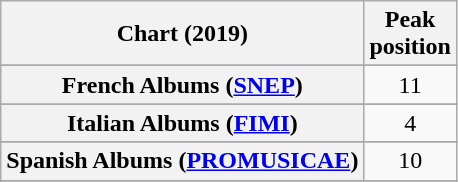<table class="wikitable sortable plainrowheaders" style="text-align:center">
<tr>
<th scope="col">Chart (2019)</th>
<th scope="col">Peak<br>position</th>
</tr>
<tr>
</tr>
<tr>
</tr>
<tr>
</tr>
<tr>
</tr>
<tr>
</tr>
<tr>
</tr>
<tr>
</tr>
<tr>
<th scope="row">French Albums (<a href='#'>SNEP</a>)</th>
<td>11</td>
</tr>
<tr>
</tr>
<tr>
</tr>
<tr>
<th scope="row">Italian Albums (<a href='#'>FIMI</a>)</th>
<td>4</td>
</tr>
<tr>
</tr>
<tr>
</tr>
<tr>
</tr>
<tr>
<th scope="row">Spanish Albums (<a href='#'>PROMUSICAE</a>)</th>
<td>10</td>
</tr>
<tr>
</tr>
<tr>
</tr>
<tr>
</tr>
<tr>
</tr>
<tr>
</tr>
<tr>
</tr>
</table>
